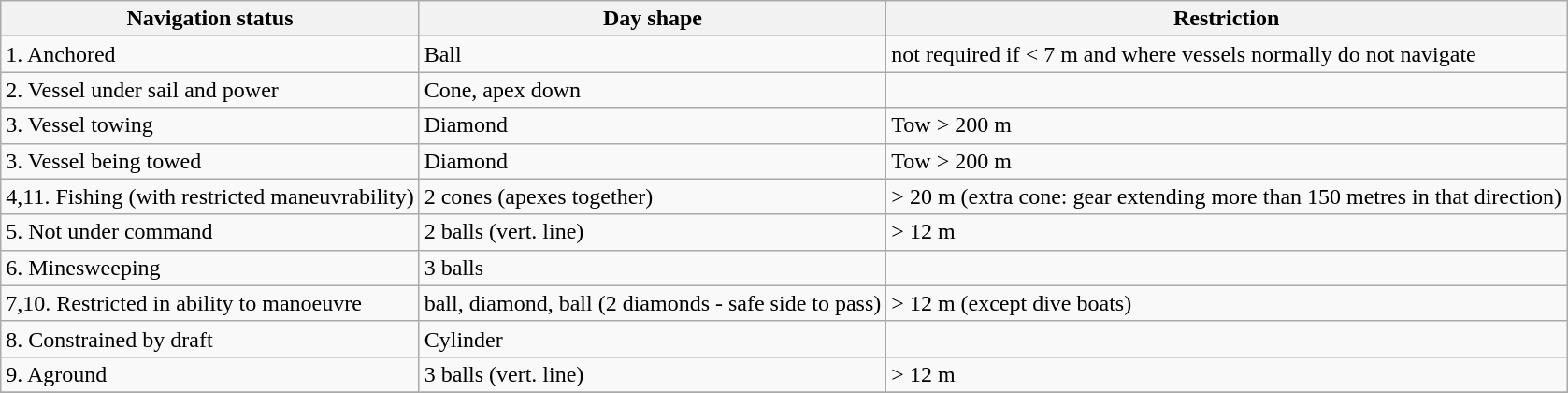<table class="wikitable">
<tr>
<th>Navigation status</th>
<th>Day shape</th>
<th>Restriction</th>
</tr>
<tr>
<td>1. Anchored</td>
<td>Ball</td>
<td>not required if < 7 m and where vessels normally do not navigate</td>
</tr>
<tr>
<td>2. Vessel under sail and power</td>
<td>Cone, apex down</td>
<td></td>
</tr>
<tr>
<td>3. Vessel towing</td>
<td>Diamond</td>
<td>Tow > 200 m</td>
</tr>
<tr>
<td>3. Vessel being towed</td>
<td>Diamond</td>
<td>Tow > 200 m</td>
</tr>
<tr>
<td>4,11. Fishing (with restricted maneuvrability)</td>
<td>2 cones (apexes together)</td>
<td>> 20 m (extra cone: gear extending more than 150 metres in that direction)</td>
</tr>
<tr>
<td>5. Not under command</td>
<td>2 balls (vert. line)</td>
<td>> 12 m</td>
</tr>
<tr>
<td>6. Minesweeping</td>
<td>3 balls</td>
<td></td>
</tr>
<tr>
<td>7,10. Restricted in ability to manoeuvre</td>
<td>ball, diamond, ball (2 diamonds - safe side to pass)</td>
<td>> 12 m (except dive boats)</td>
</tr>
<tr>
<td>8. Constrained by draft</td>
<td>Cylinder</td>
</tr>
<tr>
<td>9. Aground</td>
<td>3 balls (vert. line)</td>
<td>> 12 m</td>
</tr>
<tr>
</tr>
</table>
